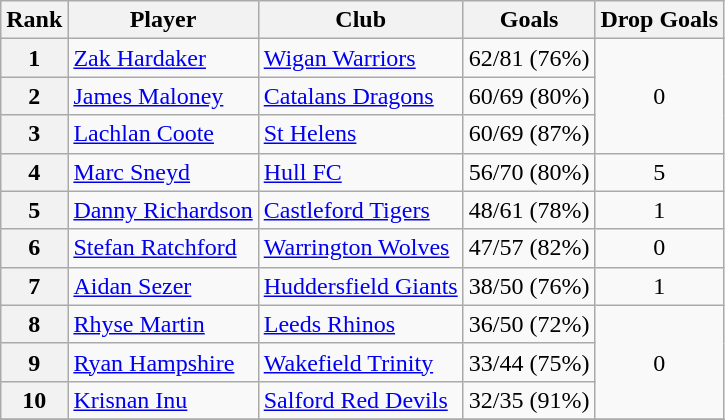<table class="wikitable" style="text-align:center">
<tr>
<th>Rank</th>
<th>Player</th>
<th>Club</th>
<th>Goals</th>
<th>Drop Goals</th>
</tr>
<tr>
<th>1</th>
<td align="left"> <a href='#'>Zak Hardaker</a></td>
<td align="left"> <a href='#'>Wigan Warriors</a></td>
<td>62/81 (76%)</td>
<td Rowspan=3>0</td>
</tr>
<tr>
<th>2</th>
<td align="left"> <a href='#'>James Maloney</a></td>
<td align="left"> <a href='#'>Catalans Dragons</a></td>
<td>60/69 (80%)</td>
</tr>
<tr>
<th>3</th>
<td align="left"> <a href='#'>Lachlan Coote</a></td>
<td align="left"> <a href='#'>St Helens</a></td>
<td>60/69 (87%)</td>
</tr>
<tr>
<th>4</th>
<td align="left"> <a href='#'>Marc Sneyd</a></td>
<td align="left"> <a href='#'>Hull FC</a></td>
<td>56/70 (80%)</td>
<td>5</td>
</tr>
<tr>
<th>5</th>
<td align="left"> <a href='#'>Danny Richardson</a></td>
<td align="left"> <a href='#'>Castleford Tigers</a></td>
<td>48/61 (78%)</td>
<td>1</td>
</tr>
<tr>
<th>6</th>
<td align="left"> <a href='#'>Stefan Ratchford</a></td>
<td align="left"> <a href='#'>Warrington Wolves</a></td>
<td>47/57 (82%)</td>
<td>0</td>
</tr>
<tr>
<th>7</th>
<td align="left"> <a href='#'>Aidan Sezer</a></td>
<td align="left"> <a href='#'>Huddersfield Giants</a></td>
<td>38/50 (76%)</td>
<td>1</td>
</tr>
<tr>
<th>8</th>
<td align="left"> <a href='#'>Rhyse Martin</a></td>
<td align="left"> <a href='#'>Leeds Rhinos</a></td>
<td>36/50 (72%)</td>
<td Rowspan=3>0</td>
</tr>
<tr>
<th>9</th>
<td align="left"> <a href='#'>Ryan Hampshire</a></td>
<td align="left"> <a href='#'>Wakefield Trinity</a></td>
<td>33/44 (75%)</td>
</tr>
<tr>
<th>10</th>
<td align="left"> <a href='#'>Krisnan Inu</a></td>
<td align="left"> <a href='#'>Salford Red Devils</a></td>
<td>32/35 (91%)</td>
</tr>
<tr>
</tr>
</table>
